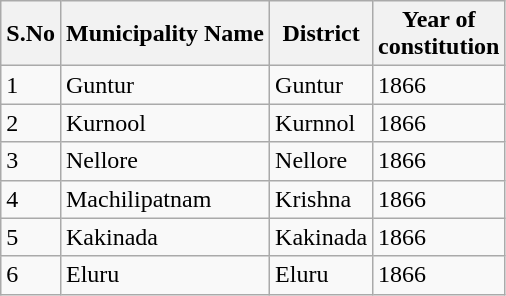<table class="wikitable">
<tr>
<th>S.No</th>
<th>Municipality Name</th>
<th>District</th>
<th>Year of<br>constitution</th>
</tr>
<tr>
<td>1</td>
<td>Guntur</td>
<td>Guntur</td>
<td>1866</td>
</tr>
<tr>
<td>2</td>
<td>Kurnool</td>
<td>Kurnnol</td>
<td>1866</td>
</tr>
<tr>
<td>3</td>
<td>Nellore</td>
<td>Nellore</td>
<td>1866</td>
</tr>
<tr>
<td>4</td>
<td>Machilipatnam</td>
<td>Krishna</td>
<td>1866</td>
</tr>
<tr>
<td>5</td>
<td>Kakinada</td>
<td>Kakinada</td>
<td>1866</td>
</tr>
<tr>
<td>6</td>
<td>Eluru</td>
<td>Eluru</td>
<td>1866</td>
</tr>
</table>
